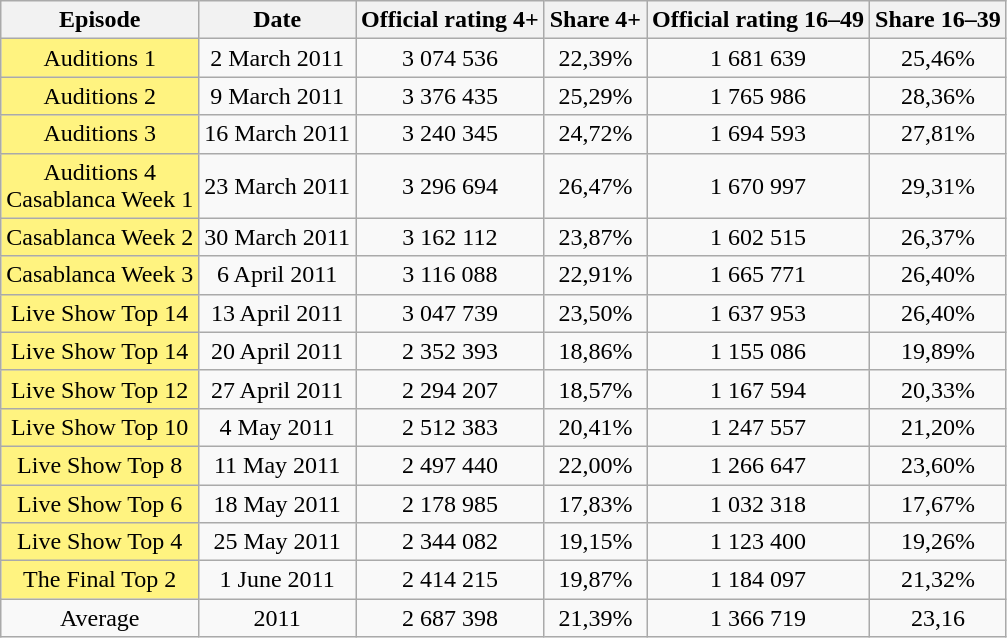<table class="wikitable" style="font-size:100%; text-align:center">
<tr>
<th>Episode</th>
<th>Date</th>
<th>Official rating 4+</th>
<th>Share 4+</th>
<th>Official rating 16–49</th>
<th>Share 16–39</th>
</tr>
<tr>
<td style="background:#FFF380">Auditions 1</td>
<td>2 March 2011</td>
<td>3 074 536</td>
<td>22,39%</td>
<td>1 681 639</td>
<td>25,46%</td>
</tr>
<tr>
<td style="background:#FFF380">Auditions 2</td>
<td>9 March 2011</td>
<td>3 376 435</td>
<td>25,29%</td>
<td>1 765 986</td>
<td>28,36%</td>
</tr>
<tr>
<td style="background:#FFF380">Auditions 3</td>
<td>16 March 2011</td>
<td>3 240 345</td>
<td>24,72%</td>
<td>1 694 593</td>
<td>27,81%</td>
</tr>
<tr>
<td style="background:#FFF380">Auditions 4 <br> Casablanca Week 1</td>
<td>23 March 2011</td>
<td>3 296 694</td>
<td>26,47%</td>
<td>1 670 997</td>
<td>29,31%</td>
</tr>
<tr>
<td style="background:#FFF380">Casablanca Week 2</td>
<td>30 March 2011</td>
<td>3 162 112</td>
<td>23,87%</td>
<td>1 602 515</td>
<td>26,37%</td>
</tr>
<tr>
<td style="background:#FFF380">Casablanca Week 3</td>
<td>6 April 2011</td>
<td>3 116 088</td>
<td>22,91%</td>
<td>1 665 771</td>
<td>26,40%</td>
</tr>
<tr>
<td style="background:#FFF380">Live Show Top 14</td>
<td>13 April 2011</td>
<td>3 047 739</td>
<td>23,50%</td>
<td>1 637 953</td>
<td>26,40%</td>
</tr>
<tr>
<td style="background:#FFF380">Live Show Top 14</td>
<td>20 April 2011</td>
<td>2 352 393</td>
<td>18,86%</td>
<td>1 155 086</td>
<td>19,89%</td>
</tr>
<tr>
<td style="background:#FFF380">Live Show Top 12</td>
<td>27 April 2011</td>
<td>2 294 207</td>
<td>18,57%</td>
<td>1 167 594</td>
<td>20,33%</td>
</tr>
<tr>
<td style="background:#FFF380">Live Show Top 10</td>
<td>4 May 2011</td>
<td>2 512 383</td>
<td>20,41%</td>
<td>1 247 557</td>
<td>21,20%</td>
</tr>
<tr>
<td style="background:#FFF380">Live Show Top 8</td>
<td>11 May 2011</td>
<td>2 497 440</td>
<td>22,00%</td>
<td>1 266 647</td>
<td>23,60%</td>
</tr>
<tr>
<td style="background:#FFF380">Live Show Top 6</td>
<td>18 May 2011</td>
<td>2 178 985</td>
<td>17,83%</td>
<td>1 032 318</td>
<td>17,67%</td>
</tr>
<tr>
<td style="background:#FFF380">Live Show Top 4</td>
<td>25 May 2011</td>
<td>2 344 082</td>
<td>19,15%</td>
<td>1 123 400</td>
<td>19,26%</td>
</tr>
<tr>
<td style="background:#FFF380">The Final Top 2</td>
<td>1 June 2011</td>
<td>2 414 215</td>
<td>19,87%</td>
<td>1 184 097</td>
<td>21,32%</td>
</tr>
<tr>
<td>Average</td>
<td>2011</td>
<td>2 687 398</td>
<td>21,39%</td>
<td>1 366 719</td>
<td>23,16</td>
</tr>
</table>
